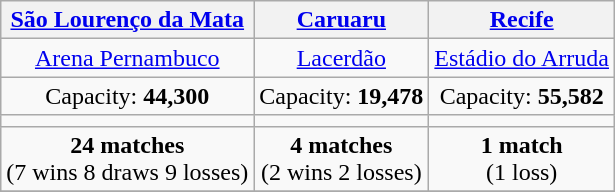<table class="wikitable" style="text-align:center">
<tr>
<th><a href='#'>São Lourenço da Mata</a></th>
<th><a href='#'>Caruaru</a></th>
<th><a href='#'>Recife</a></th>
</tr>
<tr>
<td><a href='#'>Arena Pernambuco</a></td>
<td><a href='#'>Lacerdão</a></td>
<td><a href='#'>Estádio do Arruda</a></td>
</tr>
<tr>
<td>Capacity: <strong>44,300</strong></td>
<td>Capacity: <strong>19,478</strong></td>
<td>Capacity: <strong>55,582</strong></td>
</tr>
<tr>
<td></td>
<td></td>
<td></td>
</tr>
<tr>
<td><strong>24 matches</strong><br>(7 wins 8 draws 9 losses)</td>
<td><strong>4 matches</strong><br>(2 wins 2 losses)</td>
<td><strong>1 match</strong><br>(1 loss)</td>
</tr>
<tr>
</tr>
</table>
